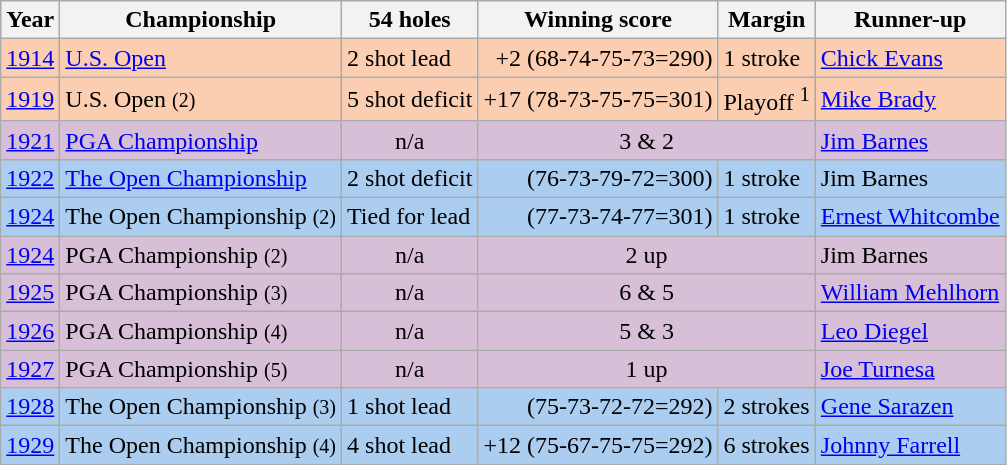<table class="sortable wikitable">
<tr>
<th>Year</th>
<th>Championship</th>
<th>54 holes</th>
<th>Winning score</th>
<th>Margin</th>
<th>Runner-up</th>
</tr>
<tr style="background:#FBCEB1;">
<td align=center><a href='#'>1914</a></td>
<td><a href='#'>U.S. Open</a></td>
<td>2 shot lead</td>
<td align=right>+2 (68-74-75-73=290)</td>
<td>1 stroke</td>
<td> <a href='#'>Chick Evans</a></td>
</tr>
<tr style="background:#FBCEB1;">
<td align=center><a href='#'>1919</a></td>
<td>U.S. Open <small> (2)</small></td>
<td>5 shot deficit</td>
<td align=right>+17 (78-73-75-75=301)</td>
<td>Playoff <sup>1</sup></td>
<td> <a href='#'>Mike Brady</a></td>
</tr>
<tr style="background:thistle;">
<td align=center><a href='#'>1921</a></td>
<td><a href='#'>PGA Championship</a></td>
<td align=center>n/a</td>
<td style="text-align:center;" colspan="2">3 & 2</td>
<td> <a href='#'>Jim Barnes</a></td>
</tr>
<tr style="background:#ABCDEF;">
<td align=center><a href='#'>1922</a></td>
<td><a href='#'>The Open Championship</a></td>
<td>2 shot deficit</td>
<td align=right>(76-73-79-72=300)</td>
<td>1 stroke</td>
<td> Jim Barnes</td>
</tr>
<tr style="background:#ABCDEF;">
<td align=center><a href='#'>1924</a></td>
<td>The Open Championship <small> (2)</small></td>
<td>Tied for lead</td>
<td align=right>(77-73-74-77=301)</td>
<td>1 stroke</td>
<td> <a href='#'>Ernest Whitcombe</a></td>
</tr>
<tr style="background:thistle;">
<td align=center><a href='#'>1924</a></td>
<td>PGA Championship <small> (2)</small></td>
<td align=center>n/a</td>
<td style="text-align:center;" colspan="2">2 up</td>
<td> Jim Barnes</td>
</tr>
<tr style="background:thistle;">
<td align=center><a href='#'>1925</a></td>
<td>PGA Championship <small> (3)</small></td>
<td align=center>n/a</td>
<td style="text-align:center;" colspan="2">6 & 5</td>
<td> <a href='#'>William Mehlhorn</a></td>
</tr>
<tr style="background:thistle;">
<td align=center><a href='#'>1926</a></td>
<td>PGA Championship <small> (4)</small></td>
<td align=center>n/a</td>
<td style="text-align:center;" colspan="2">5 & 3</td>
<td> <a href='#'>Leo Diegel</a></td>
</tr>
<tr style="background:thistle;">
<td align=center><a href='#'>1927</a></td>
<td>PGA Championship <small> (5)</small></td>
<td align=center>n/a</td>
<td style="text-align:center;" colspan="2">1 up</td>
<td> <a href='#'>Joe Turnesa</a></td>
</tr>
<tr style="background:#ABCDEF;">
<td align=center><a href='#'>1928</a></td>
<td>The Open Championship <small> (3)</small></td>
<td>1 shot lead</td>
<td align=right>(75-73-72-72=292)</td>
<td>2 strokes</td>
<td> <a href='#'>Gene Sarazen</a></td>
</tr>
<tr style="background:#ABCDEF;">
<td align=center><a href='#'>1929</a></td>
<td>The Open Championship <small> (4)</small></td>
<td>4 shot lead</td>
<td align=right>+12 (75-67-75-75=292)</td>
<td>6 strokes</td>
<td> <a href='#'>Johnny Farrell</a></td>
</tr>
</table>
